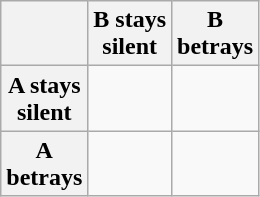<table class="wikitable floatright">
<tr>
<th></th>
<th>B stays<br>silent</th>
<th>B<br>betrays</th>
</tr>
<tr>
<th>A stays<br>silent</th>
<td></td>
<td></td>
</tr>
<tr>
<th>A<br>betrays</th>
<td></td>
<td></td>
</tr>
</table>
